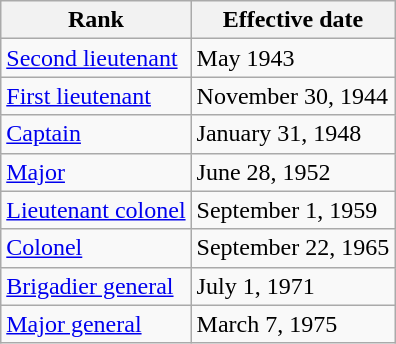<table class="wikitable sortable">
<tr>
<th class="unsortable">Rank</th>
<th class="unsortable">Effective date</th>
</tr>
<tr>
<td> <a href='#'>Second lieutenant</a></td>
<td>May 1943</td>
</tr>
<tr>
<td> <a href='#'>First lieutenant</a></td>
<td>November 30, 1944</td>
</tr>
<tr>
<td> <a href='#'>Captain</a></td>
<td>January 31, 1948</td>
</tr>
<tr>
<td> <a href='#'>Major</a></td>
<td>June 28, 1952</td>
</tr>
<tr>
<td> <a href='#'>Lieutenant colonel</a></td>
<td>September 1, 1959</td>
</tr>
<tr>
<td> <a href='#'>Colonel</a></td>
<td>September 22, 1965</td>
</tr>
<tr>
<td> <a href='#'>Brigadier general</a></td>
<td>July 1, 1971</td>
</tr>
<tr>
<td> <a href='#'>Major general</a></td>
<td>March 7, 1975</td>
</tr>
</table>
